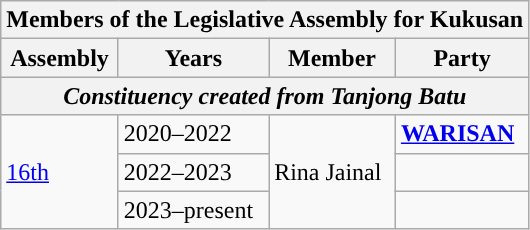<table class=wikitable>
<tr>
<th colspan=4>Members of the Legislative Assembly for Kukusan</th>
</tr>
<tr>
<th>Assembly</th>
<th>Years</th>
<th>Member</th>
<th>Party</th>
</tr>
<tr>
<th colspan=4 align=center><em>Constituency created from Tanjong Batu</em></th>
</tr>
<tr>
<td rowspan="3"><a href='#'>16th</a></td>
<td>2020–2022</td>
<td rowspan="3">Rina Jainal</td>
<td><strong><a href='#'>WARISAN</a></strong></td>
</tr>
<tr>
<td>2022–2023</td>
<td></td>
</tr>
<tr>
<td>2023–present</td>
<td></td>
</tr>
</table>
